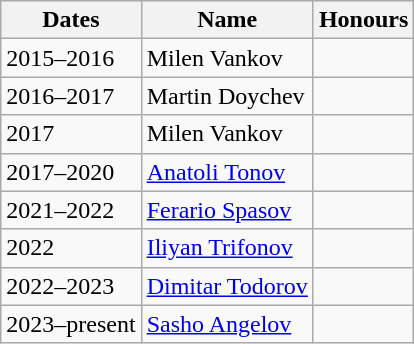<table class="wikitable">
<tr>
<th>Dates</th>
<th>Name</th>
<th>Honours</th>
</tr>
<tr>
<td>2015–2016</td>
<td> Milen Vankov</td>
<td></td>
</tr>
<tr>
<td>2016–2017</td>
<td> Martin Doychev</td>
<td></td>
</tr>
<tr>
<td>2017</td>
<td> Milen Vankov</td>
<td></td>
</tr>
<tr>
<td>2017–2020</td>
<td> <a href='#'>Anatoli Tonov</a></td>
<td></td>
</tr>
<tr>
<td>2021–2022</td>
<td> <a href='#'>Ferario Spasov</a></td>
<td></td>
</tr>
<tr>
<td>2022</td>
<td> <a href='#'>Iliyan Trifonov</a></td>
<td></td>
</tr>
<tr>
<td>2022–2023</td>
<td> <a href='#'>Dimitar Todorov</a></td>
<td></td>
</tr>
<tr>
<td>2023–present</td>
<td> <a href='#'>Sasho Angelov</a></td>
</tr>
</table>
